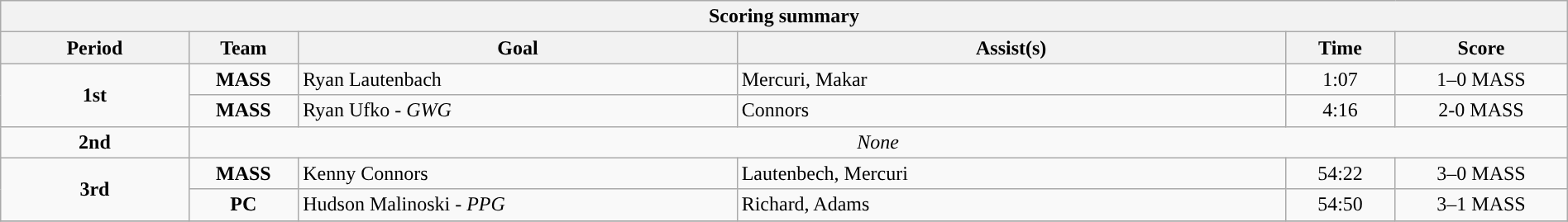<table style="width:100%;" class="wikitable">
<tr>
<th colspan=6>Scoring summary</th>
</tr>
<tr>
<th style="width:12%;">Period</th>
<th style="width:7%;">Team</th>
<th style="width:28%;">Goal</th>
<th style="width:35%;">Assist(s)</th>
<th style="width:7%;">Time</th>
<th style="width:11%;">Score</th>
</tr>
<tr>
<td style="text-align:center;" rowspan="2"><strong>1st</strong></td>
<td align=center><strong>MASS</strong></td>
<td>Ryan Lautenbach</td>
<td>Mercuri, Makar</td>
<td align=center>1:07</td>
<td align=center>1–0 MASS</td>
</tr>
<tr>
<td align=center><strong>MASS</strong></td>
<td>Ryan Ufko - <em>GWG</em></td>
<td>Connors</td>
<td align=center>4:16</td>
<td align=center>2-0 MASS</td>
</tr>
<tr>
<td style="text-align:center;" rowspan="1"><strong>2nd</strong></td>
<td style="text-align:center;" colspan="5"><em>None</em></td>
</tr>
<tr>
<td style="text-align:center;" rowspan="2"><strong>3rd</strong></td>
<td align=center><strong>MASS</strong></td>
<td>Kenny Connors</td>
<td>Lautenbech, Mercuri</td>
<td align=center>54:22</td>
<td align=center>3–0 MASS</td>
</tr>
<tr>
<td align=center><strong>PC</strong></td>
<td>Hudson Malinoski - <em>PPG</em></td>
<td>Richard, Adams</td>
<td align=center>54:50</td>
<td align=center>3–1 MASS</td>
</tr>
<tr>
</tr>
</table>
